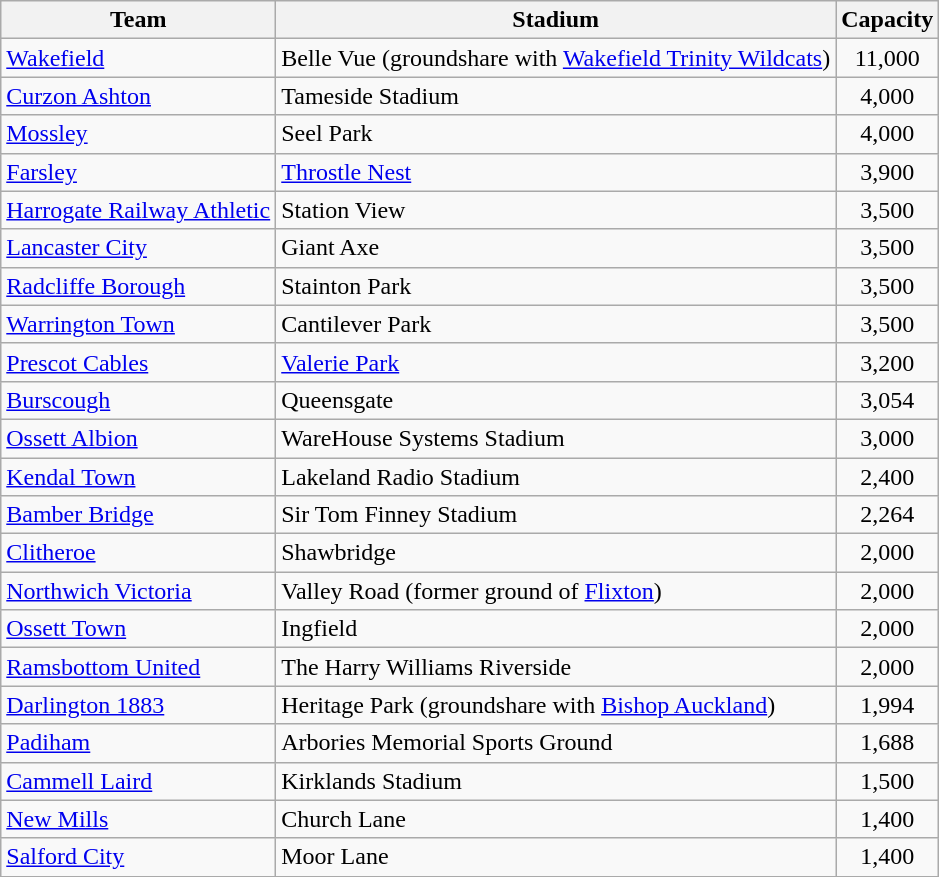<table class="wikitable sortable">
<tr>
<th>Team</th>
<th>Stadium</th>
<th>Capacity</th>
</tr>
<tr>
<td><a href='#'>Wakefield</a></td>
<td>Belle Vue (groundshare with <a href='#'>Wakefield Trinity Wildcats</a>)</td>
<td style="text-align:center;">11,000</td>
</tr>
<tr>
<td><a href='#'>Curzon Ashton</a></td>
<td>Tameside Stadium</td>
<td style="text-align:center;">4,000</td>
</tr>
<tr>
<td><a href='#'>Mossley</a></td>
<td>Seel Park</td>
<td style="text-align:center;">4,000</td>
</tr>
<tr>
<td><a href='#'>Farsley</a></td>
<td><a href='#'>Throstle Nest</a></td>
<td style="text-align:center;">3,900</td>
</tr>
<tr>
<td><a href='#'>Harrogate Railway Athletic</a></td>
<td>Station View</td>
<td style="text-align:center;">3,500</td>
</tr>
<tr>
<td><a href='#'>Lancaster City</a></td>
<td>Giant Axe</td>
<td style="text-align:center;">3,500</td>
</tr>
<tr>
<td><a href='#'>Radcliffe Borough</a></td>
<td>Stainton Park</td>
<td style="text-align:center;">3,500</td>
</tr>
<tr>
<td><a href='#'>Warrington Town</a></td>
<td>Cantilever Park</td>
<td style="text-align:center;">3,500</td>
</tr>
<tr>
<td><a href='#'>Prescot Cables</a></td>
<td><a href='#'>Valerie Park</a></td>
<td style="text-align:center;">3,200</td>
</tr>
<tr>
<td><a href='#'>Burscough</a></td>
<td>Queensgate</td>
<td style="text-align:center;">3,054</td>
</tr>
<tr>
<td><a href='#'>Ossett Albion</a></td>
<td>WareHouse Systems Stadium</td>
<td style="text-align:center;">3,000</td>
</tr>
<tr>
<td><a href='#'>Kendal Town</a></td>
<td>Lakeland Radio Stadium</td>
<td style="text-align:center;">2,400</td>
</tr>
<tr>
<td><a href='#'>Bamber Bridge</a></td>
<td>Sir Tom Finney Stadium</td>
<td style="text-align:center;">2,264</td>
</tr>
<tr>
<td><a href='#'>Clitheroe</a></td>
<td>Shawbridge</td>
<td style="text-align:center;">2,000</td>
</tr>
<tr>
<td><a href='#'>Northwich Victoria</a></td>
<td>Valley Road (former ground of <a href='#'>Flixton</a>)</td>
<td style="text-align:center;">2,000</td>
</tr>
<tr>
<td><a href='#'>Ossett Town</a></td>
<td>Ingfield</td>
<td style="text-align:center;">2,000</td>
</tr>
<tr>
<td><a href='#'>Ramsbottom United</a></td>
<td>The Harry Williams Riverside</td>
<td style="text-align:center;">2,000</td>
</tr>
<tr>
<td><a href='#'>Darlington 1883</a></td>
<td>Heritage Park (groundshare with <a href='#'>Bishop Auckland</a>)</td>
<td style="text-align:center;">1,994</td>
</tr>
<tr>
<td><a href='#'>Padiham</a></td>
<td>Arbories Memorial Sports Ground</td>
<td style="text-align:center;">1,688</td>
</tr>
<tr>
<td><a href='#'>Cammell Laird</a></td>
<td>Kirklands Stadium</td>
<td style="text-align:center;">1,500</td>
</tr>
<tr>
<td><a href='#'>New Mills</a></td>
<td>Church Lane</td>
<td style="text-align:center;">1,400</td>
</tr>
<tr>
<td><a href='#'>Salford City</a></td>
<td>Moor Lane</td>
<td style="text-align:center;">1,400</td>
</tr>
</table>
